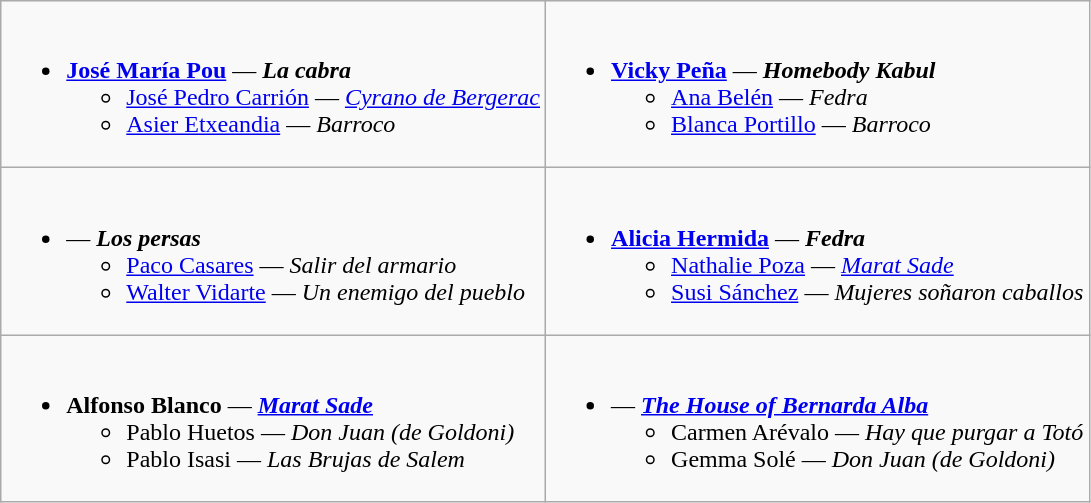<table class=wikitable>
<tr>
<td style="vertical-align:top;" width="50%"><br><ul><li><strong><a href='#'>José María Pou</a></strong> — <strong><em>La cabra</em></strong><ul><li><a href='#'>José Pedro Carrión</a> — <em><a href='#'>Cyrano de Bergerac</a></em></li><li><a href='#'>Asier Etxeandia</a> — <em>Barroco</em></li></ul></li></ul></td>
<td style="vertical-align:top;" width="50%"><br><ul><li><strong><a href='#'>Vicky Peña</a></strong> — <strong><em>Homebody Kabul</em></strong><ul><li><a href='#'>Ana Belén</a> — <em>Fedra</em></li><li><a href='#'>Blanca Portillo</a> — <em>Barroco</em></li></ul></li></ul></td>
</tr>
<tr>
<td style="vertical-align:top;" width="50%"><br><ul><li><strong></strong> — <strong><em>Los persas</em></strong><ul><li><a href='#'>Paco Casares</a> — <em>Salir del armario</em></li><li><a href='#'>Walter Vidarte</a> — <em>Un enemigo del pueblo</em></li></ul></li></ul></td>
<td style="vertical-align:top;" width="50%"><br><ul><li><strong><a href='#'>Alicia Hermida</a></strong> — <strong><em>Fedra</em></strong><ul><li><a href='#'>Nathalie Poza</a>  — <em><a href='#'>Marat Sade</a></em></li><li><a href='#'>Susi Sánchez</a> — <em>Mujeres soñaron caballos</em></li></ul></li></ul></td>
</tr>
<tr>
<td style="vertical-align:top;" width="50%"><br><ul><li><strong>Alfonso Blanco</strong> — <strong><em><a href='#'>Marat Sade</a></em></strong><ul><li>Pablo Huetos — <em>Don Juan (de Goldoni)</em></li><li>Pablo Isasi — <em>Las Brujas de Salem</em></li></ul></li></ul></td>
<td style="vertical-align:top;" width="50%"><br><ul><li><strong></strong> — <strong><em><a href='#'>The House of Bernarda Alba</a></em></strong><ul><li>Carmen Arévalo — <em>Hay que purgar a Totó</em></li><li>Gemma Solé — <em>Don Juan (de Goldoni)</em></li></ul></li></ul></td>
</tr>
</table>
